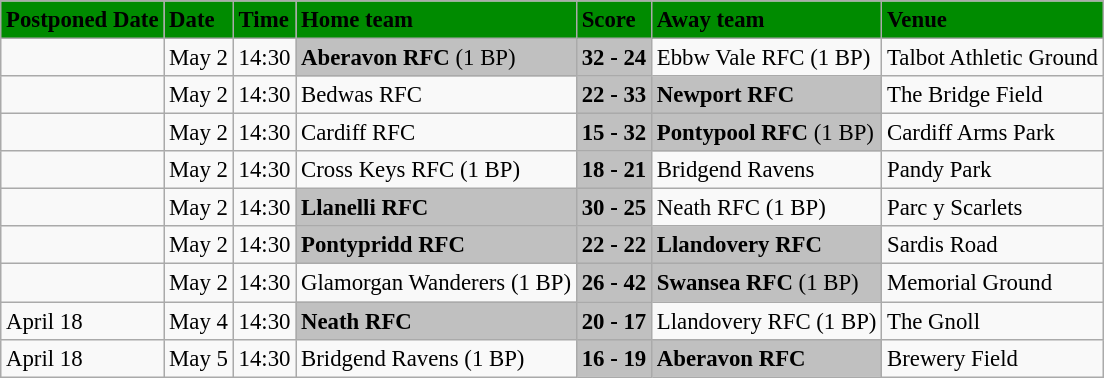<table class="wikitable" style="margin:0.5em auto; font-size:95%">
<tr bgcolor="#008B00">
<td><strong>Postponed Date</strong></td>
<td><strong>Date</strong></td>
<td><strong>Time</strong></td>
<td><strong>Home team</strong></td>
<td><strong>Score</strong></td>
<td><strong>Away team</strong></td>
<td><strong>Venue</strong></td>
</tr>
<tr>
<td></td>
<td>May 2</td>
<td>14:30</td>
<td bgcolor="silver"><strong>Aberavon RFC</strong> (1 BP)</td>
<td bgcolor="silver"><strong>32 - 24</strong></td>
<td>Ebbw Vale RFC (1 BP)</td>
<td>Talbot Athletic Ground</td>
</tr>
<tr>
<td></td>
<td>May 2</td>
<td>14:30</td>
<td>Bedwas RFC</td>
<td bgcolor="silver"><strong>22 - 33</strong></td>
<td bgcolor="silver"><strong>Newport RFC</strong></td>
<td>The Bridge Field</td>
</tr>
<tr>
<td></td>
<td>May 2</td>
<td>14:30</td>
<td>Cardiff RFC</td>
<td bgcolor="silver"><strong>15 - 32</strong></td>
<td bgcolor="silver"><strong>Pontypool RFC</strong> (1 BP)</td>
<td>Cardiff Arms Park</td>
</tr>
<tr>
<td></td>
<td>May 2</td>
<td>14:30</td>
<td>Cross Keys RFC (1 BP)</td>
<td bgcolor="silver"><strong>18 - 21</strong></td>
<td>Bridgend Ravens</td>
<td>Pandy Park</td>
</tr>
<tr>
<td></td>
<td>May 2</td>
<td>14:30</td>
<td bgcolor="silver"><strong>Llanelli RFC</strong></td>
<td bgcolor="silver"><strong>30 - 25</strong></td>
<td>Neath RFC (1 BP)</td>
<td>Parc y Scarlets</td>
</tr>
<tr>
<td></td>
<td>May 2</td>
<td>14:30</td>
<td bgcolor="silver"><strong>Pontypridd RFC</strong></td>
<td bgcolor="silver"><strong>22 - 22</strong></td>
<td bgcolor="silver"><strong>Llandovery RFC</strong></td>
<td>Sardis Road</td>
</tr>
<tr>
<td></td>
<td>May 2</td>
<td>14:30</td>
<td>Glamorgan Wanderers (1 BP)</td>
<td bgcolor="silver"><strong>26 - 42</strong></td>
<td bgcolor="silver"><strong>Swansea RFC</strong> (1 BP)</td>
<td>Memorial Ground</td>
</tr>
<tr>
<td>April 18</td>
<td>May 4</td>
<td>14:30</td>
<td bgcolor="silver"><strong>Neath RFC</strong></td>
<td bgcolor="silver"><strong>20 - 17</strong></td>
<td>Llandovery RFC (1 BP)</td>
<td>The Gnoll</td>
</tr>
<tr>
<td>April 18</td>
<td>May 5</td>
<td>14:30</td>
<td>Bridgend Ravens (1 BP)</td>
<td bgcolor="silver"><strong>16 - 19</strong></td>
<td bgcolor="silver"><strong>Aberavon RFC</strong></td>
<td>Brewery Field</td>
</tr>
</table>
